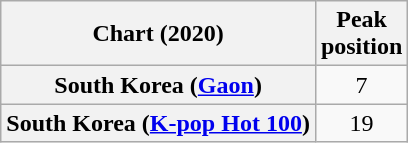<table class="wikitable sortable plainrowheaders" style="text-align:center">
<tr>
<th scope="col">Chart (2020)</th>
<th scope="col">Peak<br>position</th>
</tr>
<tr>
<th scope="row">South Korea (<a href='#'>Gaon</a>)</th>
<td>7</td>
</tr>
<tr>
<th scope="row">South Korea (<a href='#'>K-pop Hot 100</a>)</th>
<td>19</td>
</tr>
</table>
